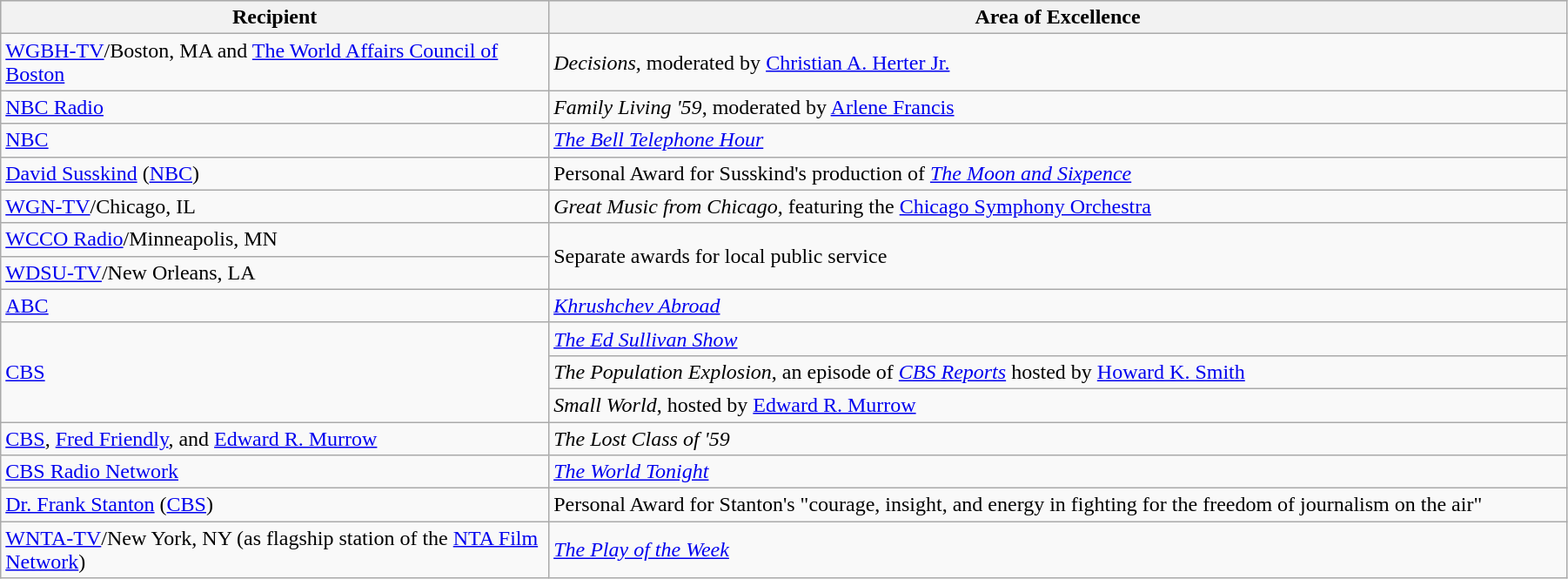<table class="wikitable" style="width:95%">
<tr bgcolor="#CCCCCC">
<th width=35%>Recipient</th>
<th width=65%>Area of Excellence</th>
</tr>
<tr>
<td><a href='#'>WGBH-TV</a>/Boston, MA and <a href='#'>The World Affairs Council of Boston</a></td>
<td><em>Decisions</em>, moderated by <a href='#'>Christian A. Herter Jr.</a></td>
</tr>
<tr>
<td><a href='#'>NBC Radio</a></td>
<td><em>Family Living '59</em>, moderated by <a href='#'>Arlene Francis</a></td>
</tr>
<tr>
<td><a href='#'>NBC</a></td>
<td><em><a href='#'>The Bell Telephone Hour</a></em></td>
</tr>
<tr>
<td><a href='#'>David Susskind</a> (<a href='#'>NBC</a>)</td>
<td>Personal Award for Susskind's production of <em><a href='#'>The Moon and Sixpence</a></em></td>
</tr>
<tr>
<td><a href='#'>WGN-TV</a>/Chicago, IL</td>
<td><em>Great Music from Chicago</em>, featuring the <a href='#'>Chicago Symphony Orchestra</a></td>
</tr>
<tr>
<td><a href='#'>WCCO Radio</a>/Minneapolis, MN</td>
<td rowspan="2">Separate awards for local public service</td>
</tr>
<tr>
<td><a href='#'>WDSU-TV</a>/New Orleans, LA</td>
</tr>
<tr>
<td><a href='#'>ABC</a></td>
<td><em><a href='#'>Khrushchev Abroad</a></em></td>
</tr>
<tr>
<td rowspan="3"><a href='#'>CBS</a></td>
<td><em><a href='#'>The Ed Sullivan Show</a></em></td>
</tr>
<tr>
<td><em>The Population Explosion</em>, an episode of <em><a href='#'>CBS Reports</a></em> hosted by <a href='#'>Howard K. Smith</a></td>
</tr>
<tr>
<td><em>Small World</em>, hosted by <a href='#'>Edward R. Murrow</a></td>
</tr>
<tr>
<td><a href='#'>CBS</a>, <a href='#'>Fred Friendly</a>, and <a href='#'>Edward R. Murrow</a></td>
<td><em>The Lost Class of '59</em></td>
</tr>
<tr>
<td><a href='#'>CBS Radio Network</a></td>
<td><em><a href='#'>The World Tonight</a></em></td>
</tr>
<tr>
<td><a href='#'>Dr. Frank Stanton</a> (<a href='#'>CBS</a>)</td>
<td>Personal Award for Stanton's "courage, insight, and energy in fighting for the freedom of journalism on the air"</td>
</tr>
<tr>
<td><a href='#'>WNTA-TV</a>/New York, NY (as flagship station of the <a href='#'>NTA Film Network</a>)</td>
<td><em><a href='#'>The Play of the Week</a></em></td>
</tr>
</table>
